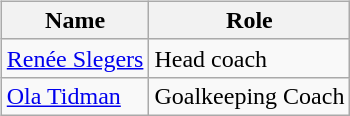<table>
<tr>
<td valign="top"><br><table class="wikitable">
<tr>
<th>Name</th>
<th>Role</th>
</tr>
<tr>
<td> <a href='#'>Renée Slegers</a></td>
<td>Head coach</td>
</tr>
<tr>
<td> <a href='#'>Ola Tidman</a></td>
<td>Goalkeeping Coach</td>
</tr>
</table>
</td>
</tr>
</table>
